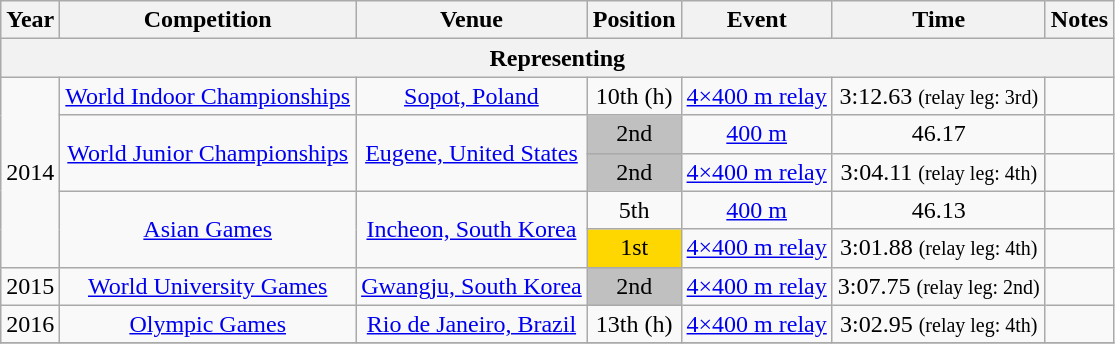<table class="wikitable sortable" style=text-align:center>
<tr>
<th>Year</th>
<th>Competition</th>
<th>Venue</th>
<th>Position</th>
<th>Event</th>
<th>Time</th>
<th>Notes</th>
</tr>
<tr>
<th colspan="7">Representing </th>
</tr>
<tr>
<td rowspan=5>2014</td>
<td><a href='#'>World Indoor Championships</a></td>
<td><a href='#'>Sopot, Poland</a></td>
<td>10th (h)</td>
<td><a href='#'>4×400 m relay</a></td>
<td>3:12.63 <small>(relay leg: 3rd)</small></td>
<td></td>
</tr>
<tr>
<td rowspan=2><a href='#'>World Junior Championships</a></td>
<td rowspan=2><a href='#'>Eugene, United States</a></td>
<td bgcolor="silver">2nd</td>
<td><a href='#'>400 m</a></td>
<td>46.17</td>
<td></td>
</tr>
<tr>
<td bgcolor="silver">2nd</td>
<td><a href='#'>4×400 m relay</a></td>
<td>3:04.11 <small>(relay leg: 4th)</small></td>
<td></td>
</tr>
<tr>
<td rowspan=2><a href='#'>Asian Games</a></td>
<td rowspan=2><a href='#'>Incheon, South Korea</a></td>
<td>5th</td>
<td><a href='#'>400 m</a></td>
<td>46.13</td>
<td></td>
</tr>
<tr>
<td bgcolor="gold">1st</td>
<td><a href='#'>4×400 m relay</a></td>
<td>3:01.88 <small>(relay leg: 4th)</small></td>
<td></td>
</tr>
<tr>
<td>2015</td>
<td><a href='#'>World University Games</a></td>
<td><a href='#'>Gwangju, South Korea</a></td>
<td bgcolor="silver">2nd</td>
<td><a href='#'>4×400 m relay</a></td>
<td>3:07.75 <small>(relay leg: 2nd)</small></td>
<td></td>
</tr>
<tr>
<td>2016</td>
<td><a href='#'>Olympic Games</a></td>
<td><a href='#'>Rio de Janeiro, Brazil</a></td>
<td>13th (h)</td>
<td><a href='#'>4×400 m relay</a></td>
<td>3:02.95 <small>(relay leg: 4th)</small></td>
<td></td>
</tr>
<tr>
</tr>
</table>
